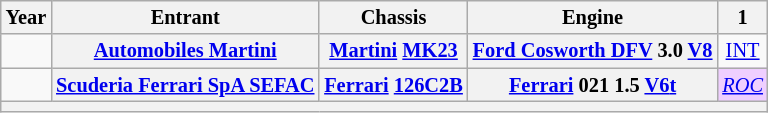<table class="wikitable" style="text-align:center; font-size:85%">
<tr>
<th>Year</th>
<th>Entrant</th>
<th>Chassis</th>
<th>Engine</th>
<th>1</th>
</tr>
<tr>
<td></td>
<th nowrap><a href='#'>Automobiles Martini</a></th>
<th nowrap><a href='#'>Martini</a> <a href='#'>MK23</a></th>
<th nowrap><a href='#'>Ford Cosworth DFV</a> 3.0 <a href='#'>V8</a></th>
<td><a href='#'>INT</a><br></td>
</tr>
<tr>
<td></td>
<th nowrap><a href='#'>Scuderia Ferrari SpA SEFAC</a></th>
<th nowrap><a href='#'>Ferrari</a> <a href='#'>126C2B</a></th>
<th nowrap><a href='#'>Ferrari</a> 021 1.5 <a href='#'>V6</a><a href='#'>t</a></th>
<td style="background:#EFCFFF;"><a href='#'><em>ROC</em></a> <br></td>
</tr>
<tr>
<th colspan="5"></th>
</tr>
</table>
